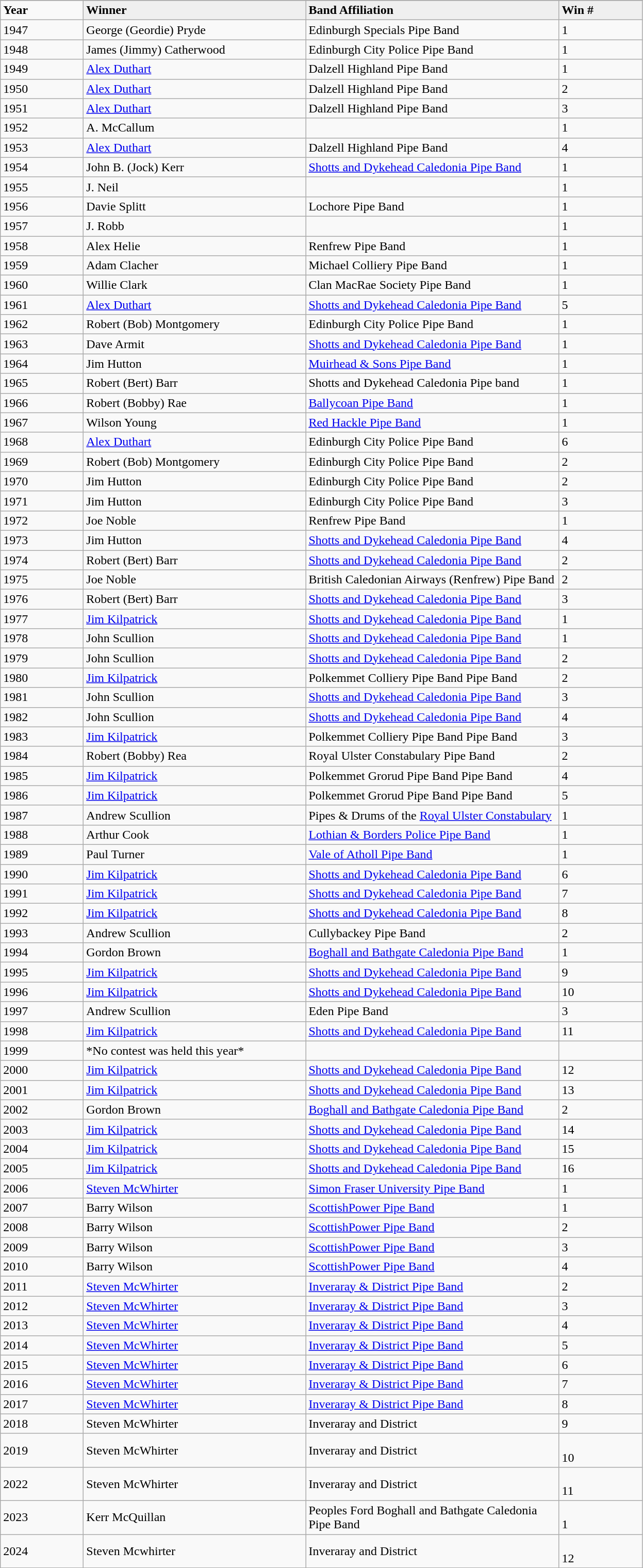<table class="wikitable sortable">
<tr>
</tr>
<tr align=left>
<td width=100 bgcolor=#f9f9f9><strong>Year</strong></td>
<td width="280" bgcolor="#efefef"><strong>Winner</strong></td>
<td width="320" bgcolor="#efefef"><strong>Band Affiliation</strong></td>
<td width="100" bgcolor="#efefef"><strong>Win #</strong></td>
</tr>
<tr>
<td>1947</td>
<td>George (Geordie) Pryde</td>
<td>Edinburgh Specials Pipe Band</td>
<td>1</td>
</tr>
<tr>
<td>1948</td>
<td>James (Jimmy) Catherwood</td>
<td>Edinburgh City Police Pipe Band</td>
<td>1</td>
</tr>
<tr>
<td>1949</td>
<td><a href='#'>Alex Duthart</a></td>
<td>Dalzell Highland Pipe Band</td>
<td>1</td>
</tr>
<tr>
<td>1950</td>
<td><a href='#'>Alex Duthart</a></td>
<td>Dalzell Highland Pipe Band</td>
<td>2</td>
</tr>
<tr>
<td>1951</td>
<td><a href='#'>Alex Duthart</a></td>
<td>Dalzell Highland Pipe Band</td>
<td>3</td>
</tr>
<tr>
<td>1952</td>
<td>A. McCallum</td>
<td></td>
<td>1</td>
</tr>
<tr>
<td>1953</td>
<td><a href='#'>Alex Duthart</a></td>
<td>Dalzell Highland Pipe Band</td>
<td>4</td>
</tr>
<tr>
<td>1954</td>
<td>John B. (Jock) Kerr</td>
<td><a href='#'>Shotts and Dykehead Caledonia Pipe Band</a></td>
<td>1</td>
</tr>
<tr>
<td>1955</td>
<td>J. Neil</td>
<td></td>
<td>1</td>
</tr>
<tr>
<td>1956</td>
<td>Davie Splitt</td>
<td>Lochore Pipe Band</td>
<td>1</td>
</tr>
<tr>
<td>1957</td>
<td>J. Robb</td>
<td></td>
<td>1</td>
</tr>
<tr>
<td>1958</td>
<td>Alex Helie</td>
<td>Renfrew Pipe Band</td>
<td>1</td>
</tr>
<tr>
<td>1959</td>
<td>Adam Clacher</td>
<td>Michael Colliery Pipe Band</td>
<td>1</td>
</tr>
<tr>
<td>1960</td>
<td>Willie Clark</td>
<td>Clan MacRae Society Pipe Band</td>
<td>1</td>
</tr>
<tr>
<td>1961</td>
<td><a href='#'>Alex Duthart</a></td>
<td><a href='#'>Shotts and Dykehead Caledonia Pipe Band</a></td>
<td>5</td>
</tr>
<tr>
<td>1962</td>
<td>Robert (Bob) Montgomery</td>
<td>Edinburgh City Police Pipe Band</td>
<td>1</td>
</tr>
<tr>
<td>1963</td>
<td>Dave Armit</td>
<td><a href='#'>Shotts and Dykehead Caledonia Pipe Band</a></td>
<td>1</td>
</tr>
<tr>
<td>1964</td>
<td>Jim Hutton</td>
<td><a href='#'>Muirhead & Sons Pipe Band</a></td>
<td>1</td>
</tr>
<tr>
<td>1965</td>
<td>Robert (Bert) Barr</td>
<td>Shotts and Dykehead Caledonia Pipe band</td>
<td>1</td>
</tr>
<tr>
<td>1966</td>
<td>Robert (Bobby) Rae</td>
<td><a href='#'>Ballycoan Pipe Band</a></td>
<td>1</td>
</tr>
<tr>
<td>1967</td>
<td>Wilson Young</td>
<td><a href='#'>Red Hackle Pipe Band</a></td>
<td>1</td>
</tr>
<tr>
<td>1968</td>
<td><a href='#'>Alex Duthart</a></td>
<td>Edinburgh City Police Pipe Band</td>
<td>6</td>
</tr>
<tr>
<td>1969</td>
<td>Robert (Bob) Montgomery</td>
<td>Edinburgh City Police Pipe Band</td>
<td>2</td>
</tr>
<tr>
<td>1970</td>
<td>Jim Hutton</td>
<td>Edinburgh City Police Pipe Band</td>
<td>2</td>
</tr>
<tr>
<td>1971</td>
<td>Jim Hutton</td>
<td>Edinburgh City Police Pipe Band</td>
<td>3</td>
</tr>
<tr>
<td>1972</td>
<td>Joe Noble</td>
<td>Renfrew Pipe Band</td>
<td>1</td>
</tr>
<tr>
<td>1973</td>
<td>Jim Hutton</td>
<td><a href='#'>Shotts and Dykehead Caledonia Pipe Band</a></td>
<td>4</td>
</tr>
<tr>
<td>1974</td>
<td>Robert (Bert) Barr</td>
<td><a href='#'>Shotts and Dykehead Caledonia Pipe Band</a></td>
<td>2</td>
</tr>
<tr>
<td>1975</td>
<td>Joe Noble</td>
<td>British Caledonian Airways (Renfrew) Pipe Band</td>
<td>2</td>
</tr>
<tr>
<td>1976</td>
<td>Robert (Bert) Barr</td>
<td><a href='#'>Shotts and Dykehead Caledonia Pipe Band</a></td>
<td>3</td>
</tr>
<tr>
<td>1977</td>
<td><a href='#'>Jim Kilpatrick</a></td>
<td><a href='#'>Shotts and Dykehead Caledonia Pipe Band</a></td>
<td>1</td>
</tr>
<tr>
<td>1978</td>
<td>John Scullion</td>
<td><a href='#'>Shotts and Dykehead Caledonia Pipe Band</a></td>
<td>1</td>
</tr>
<tr>
<td>1979</td>
<td>John Scullion</td>
<td><a href='#'>Shotts and Dykehead Caledonia Pipe Band</a></td>
<td>2</td>
</tr>
<tr>
<td>1980</td>
<td><a href='#'>Jim Kilpatrick</a></td>
<td>Polkemmet Colliery Pipe Band Pipe Band</td>
<td>2</td>
</tr>
<tr>
<td>1981</td>
<td>John Scullion</td>
<td><a href='#'>Shotts and Dykehead Caledonia Pipe Band</a></td>
<td>3</td>
</tr>
<tr>
<td>1982</td>
<td>John Scullion</td>
<td><a href='#'>Shotts and Dykehead Caledonia Pipe Band</a></td>
<td>4</td>
</tr>
<tr>
<td>1983</td>
<td><a href='#'>Jim Kilpatrick</a></td>
<td>Polkemmet Colliery Pipe Band Pipe Band</td>
<td>3</td>
</tr>
<tr>
<td>1984</td>
<td>Robert (Bobby) Rea</td>
<td>Royal Ulster Constabulary Pipe Band</td>
<td>2</td>
</tr>
<tr>
<td>1985</td>
<td><a href='#'>Jim Kilpatrick</a></td>
<td>Polkemmet Grorud Pipe Band Pipe Band</td>
<td>4</td>
</tr>
<tr>
<td>1986</td>
<td><a href='#'>Jim Kilpatrick</a></td>
<td>Polkemmet Grorud Pipe Band Pipe Band</td>
<td>5</td>
</tr>
<tr>
<td>1987</td>
<td>Andrew Scullion</td>
<td>Pipes & Drums of the <a href='#'>Royal Ulster Constabulary</a></td>
<td>1</td>
</tr>
<tr>
<td>1988</td>
<td>Arthur Cook</td>
<td><a href='#'>Lothian & Borders Police Pipe Band</a></td>
<td>1</td>
</tr>
<tr>
<td>1989</td>
<td>Paul Turner</td>
<td><a href='#'>Vale of Atholl Pipe Band</a></td>
<td>1</td>
</tr>
<tr>
<td>1990</td>
<td><a href='#'>Jim Kilpatrick</a></td>
<td><a href='#'>Shotts and Dykehead Caledonia Pipe Band</a></td>
<td>6</td>
</tr>
<tr>
<td>1991</td>
<td><a href='#'>Jim Kilpatrick</a></td>
<td><a href='#'>Shotts and Dykehead Caledonia Pipe Band</a></td>
<td>7</td>
</tr>
<tr>
<td>1992</td>
<td><a href='#'>Jim Kilpatrick</a></td>
<td><a href='#'>Shotts and Dykehead Caledonia Pipe Band</a></td>
<td>8</td>
</tr>
<tr>
<td>1993</td>
<td>Andrew Scullion</td>
<td>Cullybackey Pipe Band</td>
<td>2</td>
</tr>
<tr>
<td>1994</td>
<td>Gordon Brown</td>
<td><a href='#'>Boghall and Bathgate Caledonia Pipe Band</a></td>
<td>1</td>
</tr>
<tr>
<td>1995</td>
<td><a href='#'>Jim Kilpatrick</a></td>
<td><a href='#'>Shotts and Dykehead Caledonia Pipe Band</a></td>
<td>9</td>
</tr>
<tr>
<td>1996</td>
<td><a href='#'>Jim Kilpatrick</a></td>
<td><a href='#'>Shotts and Dykehead Caledonia Pipe Band</a></td>
<td>10</td>
</tr>
<tr>
<td>1997</td>
<td>Andrew Scullion</td>
<td>Eden Pipe Band</td>
<td>3</td>
</tr>
<tr>
<td>1998</td>
<td><a href='#'>Jim Kilpatrick</a></td>
<td><a href='#'>Shotts and Dykehead Caledonia Pipe Band</a></td>
<td>11</td>
</tr>
<tr>
<td>1999</td>
<td>*No contest was held this year*</td>
<td></td>
<td></td>
</tr>
<tr>
<td>2000</td>
<td><a href='#'>Jim Kilpatrick</a></td>
<td><a href='#'>Shotts and Dykehead Caledonia Pipe Band</a></td>
<td>12</td>
</tr>
<tr>
<td>2001</td>
<td><a href='#'>Jim Kilpatrick</a></td>
<td><a href='#'>Shotts and Dykehead Caledonia Pipe Band</a></td>
<td>13</td>
</tr>
<tr>
<td>2002</td>
<td>Gordon Brown</td>
<td><a href='#'>Boghall and Bathgate Caledonia Pipe Band</a></td>
<td>2</td>
</tr>
<tr>
<td>2003</td>
<td><a href='#'>Jim Kilpatrick</a></td>
<td><a href='#'>Shotts and Dykehead Caledonia Pipe Band</a></td>
<td>14</td>
</tr>
<tr>
<td>2004</td>
<td><a href='#'>Jim Kilpatrick</a></td>
<td><a href='#'>Shotts and Dykehead Caledonia Pipe Band</a></td>
<td>15</td>
</tr>
<tr>
<td>2005</td>
<td><a href='#'>Jim Kilpatrick</a></td>
<td><a href='#'>Shotts and Dykehead Caledonia Pipe Band</a></td>
<td>16</td>
</tr>
<tr>
<td>2006</td>
<td><a href='#'>Steven McWhirter</a></td>
<td><a href='#'>Simon Fraser University Pipe Band</a></td>
<td>1</td>
</tr>
<tr>
<td>2007</td>
<td>Barry Wilson</td>
<td><a href='#'>ScottishPower Pipe Band</a></td>
<td>1</td>
</tr>
<tr>
<td>2008</td>
<td>Barry Wilson</td>
<td><a href='#'>ScottishPower Pipe Band</a></td>
<td>2</td>
</tr>
<tr>
<td>2009</td>
<td>Barry Wilson</td>
<td><a href='#'>ScottishPower Pipe Band</a></td>
<td>3</td>
</tr>
<tr>
<td>2010</td>
<td>Barry Wilson</td>
<td><a href='#'>ScottishPower Pipe Band</a></td>
<td>4</td>
</tr>
<tr>
<td>2011</td>
<td><a href='#'>Steven McWhirter</a></td>
<td><a href='#'>Inveraray & District Pipe Band</a></td>
<td>2</td>
</tr>
<tr>
<td>2012</td>
<td><a href='#'>Steven McWhirter</a></td>
<td><a href='#'>Inveraray & District Pipe Band</a></td>
<td>3</td>
</tr>
<tr>
<td>2013</td>
<td><a href='#'>Steven McWhirter</a></td>
<td><a href='#'>Inveraray & District Pipe Band</a></td>
<td>4</td>
</tr>
<tr>
<td>2014</td>
<td><a href='#'>Steven McWhirter</a></td>
<td><a href='#'>Inveraray & District Pipe Band</a></td>
<td>5</td>
</tr>
<tr>
<td>2015</td>
<td><a href='#'>Steven McWhirter</a></td>
<td><a href='#'>Inveraray & District Pipe Band</a></td>
<td>6</td>
</tr>
<tr>
<td>2016</td>
<td><a href='#'>Steven McWhirter</a></td>
<td><a href='#'>Inveraray & District Pipe Band</a></td>
<td>7</td>
</tr>
<tr>
<td>2017</td>
<td><a href='#'>Steven McWhirter</a></td>
<td><a href='#'>Inveraray & District Pipe Band</a></td>
<td>8</td>
</tr>
<tr>
<td>2018</td>
<td>Steven McWhirter</td>
<td>Inveraray and District</td>
<td>9</td>
</tr>
<tr>
<td>2019</td>
<td>Steven McWhirter</td>
<td>Inveraray and District</td>
<td><br>10</td>
</tr>
<tr>
<td>2022</td>
<td>Steven McWhirter</td>
<td>Inveraray and District</td>
<td><br>11</td>
</tr>
<tr>
<td>2023</td>
<td>Kerr McQuillan</td>
<td>Peoples Ford Boghall and Bathgate Caledonia Pipe Band</td>
<td><br>1</td>
</tr>
<tr>
<td>2024</td>
<td>Steven Mcwhirter</td>
<td>Inveraray and District</td>
<td><br>12</td>
</tr>
<tr>
</tr>
</table>
